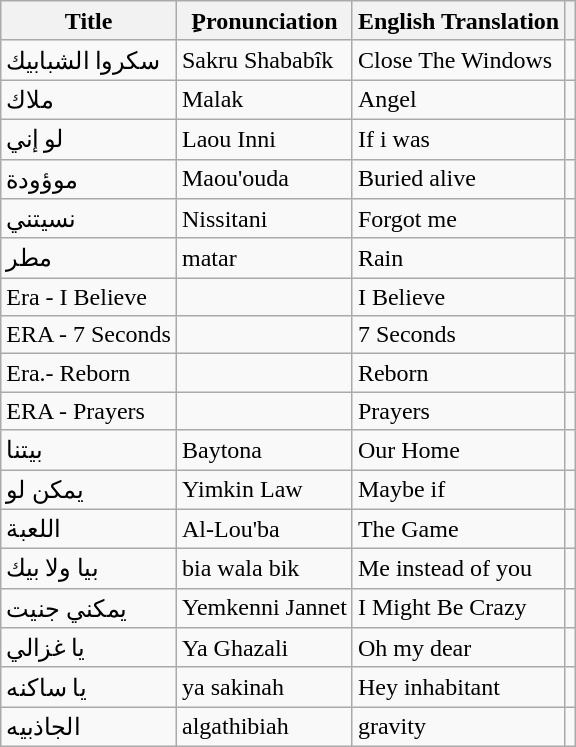<table class="wikitable sortable">
<tr>
<th>Title</th>
<th>ِPronunciation</th>
<th>English Translation</th>
<th class="unsortable"></th>
</tr>
<tr>
<td>سكروا الشبابيك</td>
<td>Sakru Shababîk</td>
<td>Close The Windows</td>
<td></td>
</tr>
<tr>
<td>ملاك</td>
<td>Malak</td>
<td>Angel</td>
<td></td>
</tr>
<tr>
<td>لو إني</td>
<td>Laou Inni</td>
<td>If i was</td>
<td></td>
</tr>
<tr>
<td>موؤودة</td>
<td>Maou'ouda</td>
<td>Buried alive</td>
<td></td>
</tr>
<tr>
<td>نسيتني</td>
<td>Nissitani</td>
<td>Forgot me</td>
<td></td>
</tr>
<tr>
<td>مطر</td>
<td>matar</td>
<td>Rain</td>
<td></td>
</tr>
<tr>
<td>Era - I Believe</td>
<td></td>
<td>I Believe</td>
<td></td>
</tr>
<tr>
<td>ERA - 7 Seconds</td>
<td></td>
<td>7 Seconds</td>
<td></td>
</tr>
<tr>
<td>Era.- Reborn</td>
<td></td>
<td>Reborn</td>
<td></td>
</tr>
<tr>
<td>ERA - Prayers</td>
<td></td>
<td>Prayers</td>
<td></td>
</tr>
<tr>
<td>بيتنا</td>
<td>Baytona</td>
<td>Our Home</td>
<td></td>
</tr>
<tr>
<td>يمكن لو</td>
<td>Yimkin Law</td>
<td>Maybe if</td>
<td></td>
</tr>
<tr>
<td>اللعبة</td>
<td>Al-Lou'ba</td>
<td>The Game</td>
<td></td>
</tr>
<tr>
<td>بيا ولا بيك</td>
<td>bia wala bik</td>
<td>Me instead of you</td>
<td></td>
</tr>
<tr>
<td>يمكني جنيت</td>
<td>Yemkenni Jannet</td>
<td>I Might Be Crazy</td>
<td></td>
</tr>
<tr>
<td>يا غزالي</td>
<td>Ya Ghazali</td>
<td>Oh my dear</td>
<td></td>
</tr>
<tr>
<td>يا ساكنه</td>
<td>ya sakinah</td>
<td>Hey inhabitant</td>
<td></td>
</tr>
<tr>
<td>الجاذبيه</td>
<td>algathibiah</td>
<td>gravity</td>
<td></td>
</tr>
</table>
